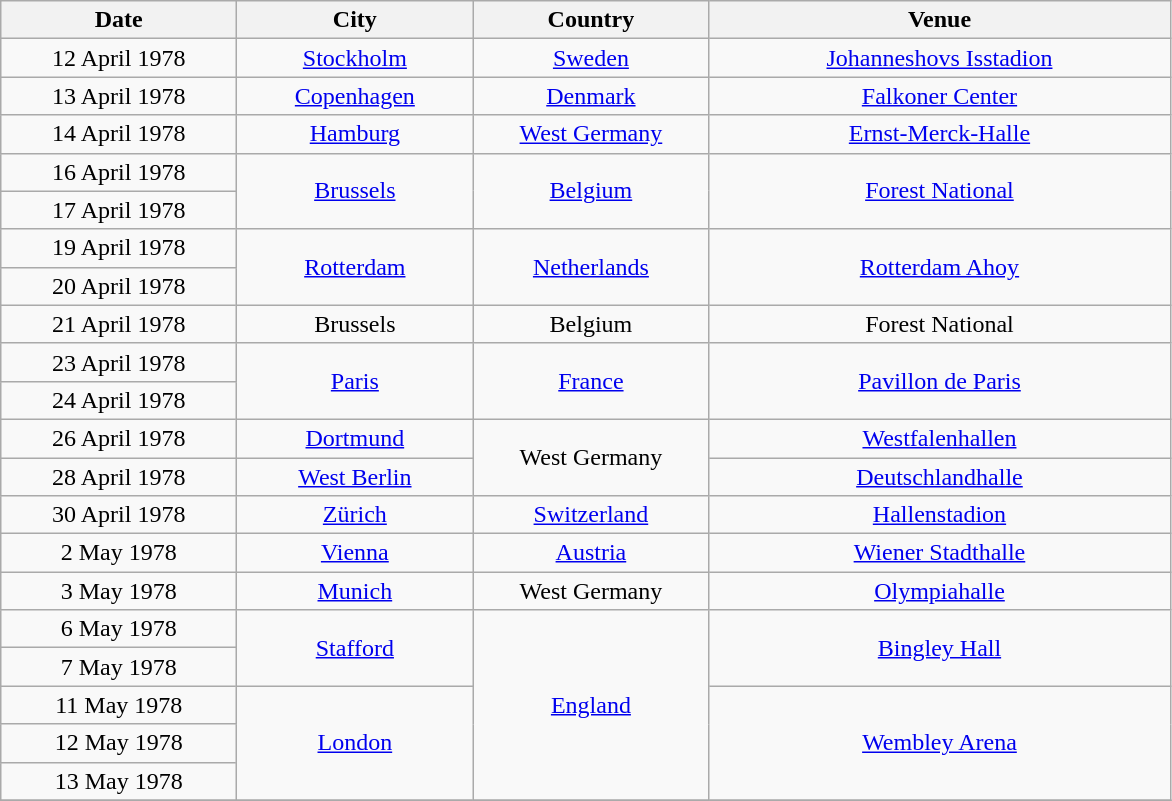<table class="wikitable" style="text-align:center;">
<tr>
<th width="150">Date</th>
<th width="150">City</th>
<th width="150">Country</th>
<th width="300">Venue</th>
</tr>
<tr>
<td>12 April 1978</td>
<td><a href='#'>Stockholm</a></td>
<td><a href='#'>Sweden</a></td>
<td><a href='#'>Johanneshovs Isstadion</a></td>
</tr>
<tr>
<td>13 April 1978</td>
<td><a href='#'>Copenhagen</a></td>
<td><a href='#'>Denmark</a></td>
<td><a href='#'>Falkoner Center</a></td>
</tr>
<tr>
<td>14 April 1978</td>
<td><a href='#'>Hamburg</a></td>
<td><a href='#'>West Germany</a></td>
<td><a href='#'>Ernst-Merck-Halle</a></td>
</tr>
<tr>
<td>16 April 1978</td>
<td rowspan="2"><a href='#'>Brussels</a></td>
<td rowspan="2"><a href='#'>Belgium</a></td>
<td rowspan="2"><a href='#'>Forest National</a></td>
</tr>
<tr>
<td>17 April 1978</td>
</tr>
<tr>
<td>19 April 1978</td>
<td rowspan="2"><a href='#'>Rotterdam</a></td>
<td rowspan="2"><a href='#'>Netherlands</a></td>
<td rowspan="2"><a href='#'>Rotterdam Ahoy</a></td>
</tr>
<tr>
<td>20 April 1978</td>
</tr>
<tr>
<td>21 April 1978</td>
<td>Brussels</td>
<td>Belgium</td>
<td>Forest National</td>
</tr>
<tr>
<td>23 April 1978</td>
<td rowspan="2"><a href='#'>Paris</a></td>
<td rowspan="2"><a href='#'>France</a></td>
<td rowspan="2"><a href='#'>Pavillon de Paris</a></td>
</tr>
<tr>
<td>24 April 1978</td>
</tr>
<tr>
<td>26 April 1978</td>
<td><a href='#'>Dortmund</a></td>
<td rowspan="2">West Germany</td>
<td><a href='#'>Westfalenhallen</a></td>
</tr>
<tr>
<td>28 April 1978</td>
<td><a href='#'>West Berlin</a></td>
<td><a href='#'>Deutschlandhalle</a></td>
</tr>
<tr>
<td>30 April 1978</td>
<td><a href='#'>Zürich</a></td>
<td><a href='#'>Switzerland</a></td>
<td><a href='#'>Hallenstadion</a></td>
</tr>
<tr>
<td>2 May 1978</td>
<td><a href='#'>Vienna</a></td>
<td><a href='#'>Austria</a></td>
<td><a href='#'>Wiener Stadthalle</a></td>
</tr>
<tr>
<td>3 May 1978</td>
<td><a href='#'>Munich</a></td>
<td>West Germany</td>
<td><a href='#'>Olympiahalle</a></td>
</tr>
<tr>
<td>6 May 1978</td>
<td rowspan="2"><a href='#'>Stafford</a></td>
<td rowspan="5"><a href='#'>England</a></td>
<td rowspan="2"><a href='#'>Bingley Hall</a></td>
</tr>
<tr>
<td>7 May 1978</td>
</tr>
<tr>
<td>11 May 1978</td>
<td rowspan="3"><a href='#'>London</a></td>
<td rowspan="3"><a href='#'>Wembley Arena</a></td>
</tr>
<tr>
<td>12 May 1978</td>
</tr>
<tr>
<td>13 May 1978</td>
</tr>
<tr>
</tr>
</table>
